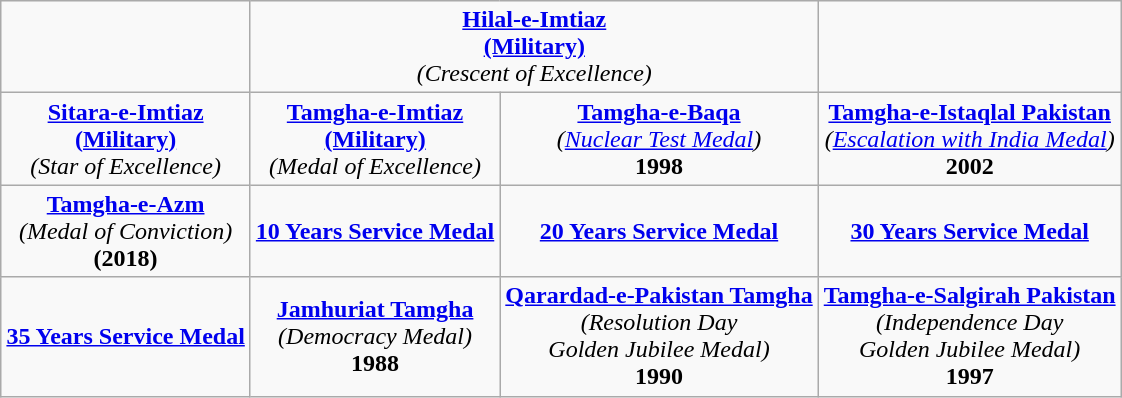<table class="wikitable" style="margin:1em auto; text-align:center;">
<tr>
<td></td>
<td colspan="2"><strong><a href='#'>Hilal-e-Imtiaz</a></strong><br><strong><a href='#'>(Military)</a></strong><br><em>(Crescent of Excellence)</em></td>
<td></td>
</tr>
<tr>
<td><strong><a href='#'>Sitara-e-Imtiaz</a></strong><br><strong><a href='#'>(Military)</a></strong><br><em>(Star of Excellence)</em></td>
<td><strong><a href='#'>Tamgha-e-Imtiaz</a></strong><br><strong><a href='#'>(Military)</a></strong><br><em>(Medal of Excellence)</em></td>
<td><strong><a href='#'>Tamgha-e-Baqa</a></strong><br><em>(<a href='#'>Nuclear Test Medal</a>)</em><br><strong>1998</strong></td>
<td><strong><a href='#'>Tamgha-e-Istaqlal Pakistan</a></strong><br><em>(<a href='#'>Escalation with India Medal</a>)</em><br><strong>2002</strong></td>
</tr>
<tr>
<td><strong><a href='#'>Tamgha-e-Azm</a></strong><br><em>(Medal of Conviction)</em><br><strong>(2018)</strong></td>
<td><strong><a href='#'>10 Years Service Medal</a></strong></td>
<td><strong><a href='#'>20 Years Service Medal</a></strong></td>
<td><strong><a href='#'>30 Years Service Medal</a></strong></td>
</tr>
<tr>
<td><strong><a href='#'>35 Years Service Medal</a></strong></td>
<td><strong><a href='#'>Jamhuriat Tamgha</a></strong><br><em>(Democracy Medal)</em><br><strong>1988</strong></td>
<td><strong><a href='#'>Qarardad-e-Pakistan Tamgha</a></strong><br><em>(Resolution Day</em><br><em>Golden Jubilee Medal)</em><br><strong>1990</strong></td>
<td><strong><a href='#'>Tamgha-e-Salgirah Pakistan</a></strong><br><em>(Independence Day</em><br><em>Golden Jubilee Medal)</em><br><strong>1997</strong></td>
</tr>
</table>
